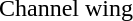<table style="margin:auto; text-align:center;">
<tr>
<td><br>Channel wing</td>
</tr>
</table>
